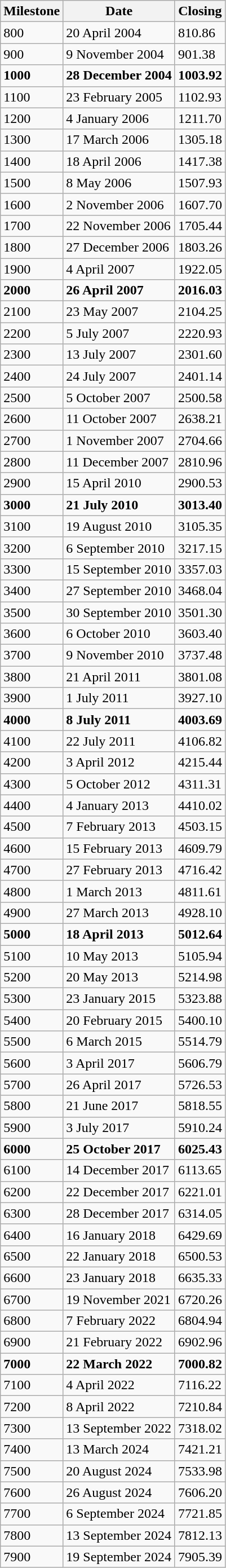<table class="wikitable mw-collapsible">
<tr>
<th colspan="1">Milestone</th>
<th colspan="1">Date</th>
<th colspan="1">Closing</th>
</tr>
<tr>
<td>800</td>
<td>20 April 2004</td>
<td>810.86</td>
</tr>
<tr>
<td>900</td>
<td>9 November 2004</td>
<td>901.38</td>
</tr>
<tr>
<td><strong>1000</strong></td>
<td><strong>28 December 2004</strong></td>
<td><strong>1003.92</strong></td>
</tr>
<tr>
<td>1100</td>
<td>23 February 2005</td>
<td>1102.93</td>
</tr>
<tr>
<td>1200</td>
<td>4 January 2006</td>
<td>1211.70</td>
</tr>
<tr>
<td>1300</td>
<td>17 March 2006</td>
<td>1305.18</td>
</tr>
<tr>
<td>1400</td>
<td>18 April 2006</td>
<td>1417.38</td>
</tr>
<tr>
<td>1500</td>
<td>8 May 2006</td>
<td>1507.93</td>
</tr>
<tr>
<td>1600</td>
<td>2 November 2006</td>
<td>1607.70</td>
</tr>
<tr>
<td>1700</td>
<td>22 November 2006</td>
<td>1705.44</td>
</tr>
<tr>
<td>1800</td>
<td>27 December 2006</td>
<td>1803.26</td>
</tr>
<tr>
<td>1900</td>
<td>4 April 2007</td>
<td>1922.05</td>
</tr>
<tr>
<td><strong>2000</strong></td>
<td><strong>26 April 2007</strong></td>
<td><strong>2016.03</strong></td>
</tr>
<tr>
<td>2100</td>
<td>23 May 2007</td>
<td>2104.25</td>
</tr>
<tr>
<td>2200</td>
<td>5 July 2007</td>
<td>2220.93</td>
</tr>
<tr>
<td>2300</td>
<td>13 July 2007</td>
<td>2301.60</td>
</tr>
<tr>
<td>2400</td>
<td>24 July 2007</td>
<td>2401.14</td>
</tr>
<tr>
<td>2500</td>
<td>5 October 2007</td>
<td>2500.58</td>
</tr>
<tr>
<td>2600</td>
<td>11 October 2007</td>
<td>2638.21</td>
</tr>
<tr>
<td>2700</td>
<td>1 November 2007</td>
<td>2704.66</td>
</tr>
<tr>
<td>2800</td>
<td>11 December 2007</td>
<td>2810.96</td>
</tr>
<tr>
<td>2900</td>
<td>15 April 2010</td>
<td>2900.53</td>
</tr>
<tr>
<td><strong>3000</strong></td>
<td><strong>21 July 2010</strong></td>
<td><strong>3013.40</strong></td>
</tr>
<tr>
<td>3100</td>
<td>19 August 2010</td>
<td>3105.35</td>
</tr>
<tr>
<td>3200</td>
<td>6 September 2010</td>
<td>3217.15</td>
</tr>
<tr>
<td>3300</td>
<td>15 September 2010</td>
<td>3357.03</td>
</tr>
<tr>
<td>3400</td>
<td>27 September 2010</td>
<td>3468.04</td>
</tr>
<tr>
<td>3500</td>
<td>30 September 2010</td>
<td>3501.30</td>
</tr>
<tr>
<td>3600</td>
<td>6 October 2010</td>
<td>3603.40</td>
</tr>
<tr>
<td>3700</td>
<td>9 November 2010</td>
<td>3737.48</td>
</tr>
<tr>
<td>3800</td>
<td>21 April 2011</td>
<td>3801.08</td>
</tr>
<tr>
<td>3900</td>
<td>1 July 2011</td>
<td>3927.10</td>
</tr>
<tr>
<td><strong>4000</strong></td>
<td><strong>8 July 2011</strong></td>
<td><strong>4003.69</strong></td>
</tr>
<tr>
<td>4100</td>
<td>22 July 2011</td>
<td>4106.82</td>
</tr>
<tr>
<td>4200</td>
<td>3 April 2012</td>
<td>4215.44</td>
</tr>
<tr>
<td>4300</td>
<td>5 October 2012</td>
<td>4311.31</td>
</tr>
<tr>
<td>4400</td>
<td>4 January 2013</td>
<td>4410.02</td>
</tr>
<tr>
<td>4500</td>
<td>7 February 2013</td>
<td>4503.15</td>
</tr>
<tr>
<td>4600</td>
<td>15 February 2013</td>
<td>4609.79</td>
</tr>
<tr>
<td>4700</td>
<td>27 February 2013</td>
<td>4716.42</td>
</tr>
<tr>
<td>4800</td>
<td>1 March 2013</td>
<td>4811.61</td>
</tr>
<tr>
<td>4900</td>
<td>27 March 2013</td>
<td>4928.10</td>
</tr>
<tr>
<td><strong>5000</strong></td>
<td><strong>18 April 2013</strong></td>
<td><strong>5012.64</strong></td>
</tr>
<tr>
<td>5100</td>
<td>10 May 2013</td>
<td>5105.94</td>
</tr>
<tr>
<td>5200</td>
<td>20 May 2013</td>
<td>5214.98</td>
</tr>
<tr>
<td>5300</td>
<td>23 January 2015</td>
<td>5323.88</td>
</tr>
<tr>
<td>5400</td>
<td>20 February 2015</td>
<td>5400.10</td>
</tr>
<tr>
<td>5500</td>
<td>6 March 2015</td>
<td>5514.79</td>
</tr>
<tr>
<td>5600</td>
<td>3 April 2017</td>
<td>5606.79</td>
</tr>
<tr>
<td>5700</td>
<td>26 April 2017</td>
<td>5726.53</td>
</tr>
<tr>
<td>5800</td>
<td>21 June 2017</td>
<td>5818.55</td>
</tr>
<tr>
<td>5900</td>
<td>3 July 2017</td>
<td>5910.24</td>
</tr>
<tr>
<td><strong>6000</strong></td>
<td><strong>25 October 2017</strong></td>
<td><strong>6025.43</strong></td>
</tr>
<tr>
<td>6100</td>
<td>14 December 2017</td>
<td>6113.65</td>
</tr>
<tr>
<td>6200</td>
<td>22 December 2017</td>
<td>6221.01</td>
</tr>
<tr>
<td>6300</td>
<td>28 December 2017</td>
<td>6314.05</td>
</tr>
<tr>
<td>6400</td>
<td>16 January 2018</td>
<td>6429.69</td>
</tr>
<tr>
<td>6500</td>
<td>22 January 2018</td>
<td>6500.53</td>
</tr>
<tr>
<td>6600</td>
<td>23 January 2018</td>
<td>6635.33</td>
</tr>
<tr>
<td>6700</td>
<td>19 November 2021</td>
<td>6720.26</td>
</tr>
<tr>
<td>6800</td>
<td>7 February 2022</td>
<td>6804.94</td>
</tr>
<tr>
<td>6900</td>
<td>21 February 2022</td>
<td>6902.96</td>
</tr>
<tr>
<td><strong>7000</strong></td>
<td><strong>22 March 2022</strong></td>
<td><strong>7000.82</strong></td>
</tr>
<tr>
<td>7100</td>
<td>4 April 2022</td>
<td>7116.22</td>
</tr>
<tr>
<td>7200</td>
<td>8 April 2022</td>
<td>7210.84</td>
</tr>
<tr>
<td>7300</td>
<td>13 September 2022</td>
<td>7318.02</td>
</tr>
<tr>
<td>7400</td>
<td>13 March 2024</td>
<td>7421.21</td>
</tr>
<tr>
<td>7500</td>
<td>20 August 2024</td>
<td>7533.98</td>
</tr>
<tr>
<td>7600</td>
<td>26 August 2024</td>
<td>7606.20</td>
</tr>
<tr>
<td>7700</td>
<td>6 September 2024</td>
<td>7721.85</td>
</tr>
<tr>
<td>7800</td>
<td>13 September 2024</td>
<td>7812.13</td>
</tr>
<tr>
<td>7900</td>
<td>19 September 2024</td>
<td>7905.39</td>
</tr>
</table>
